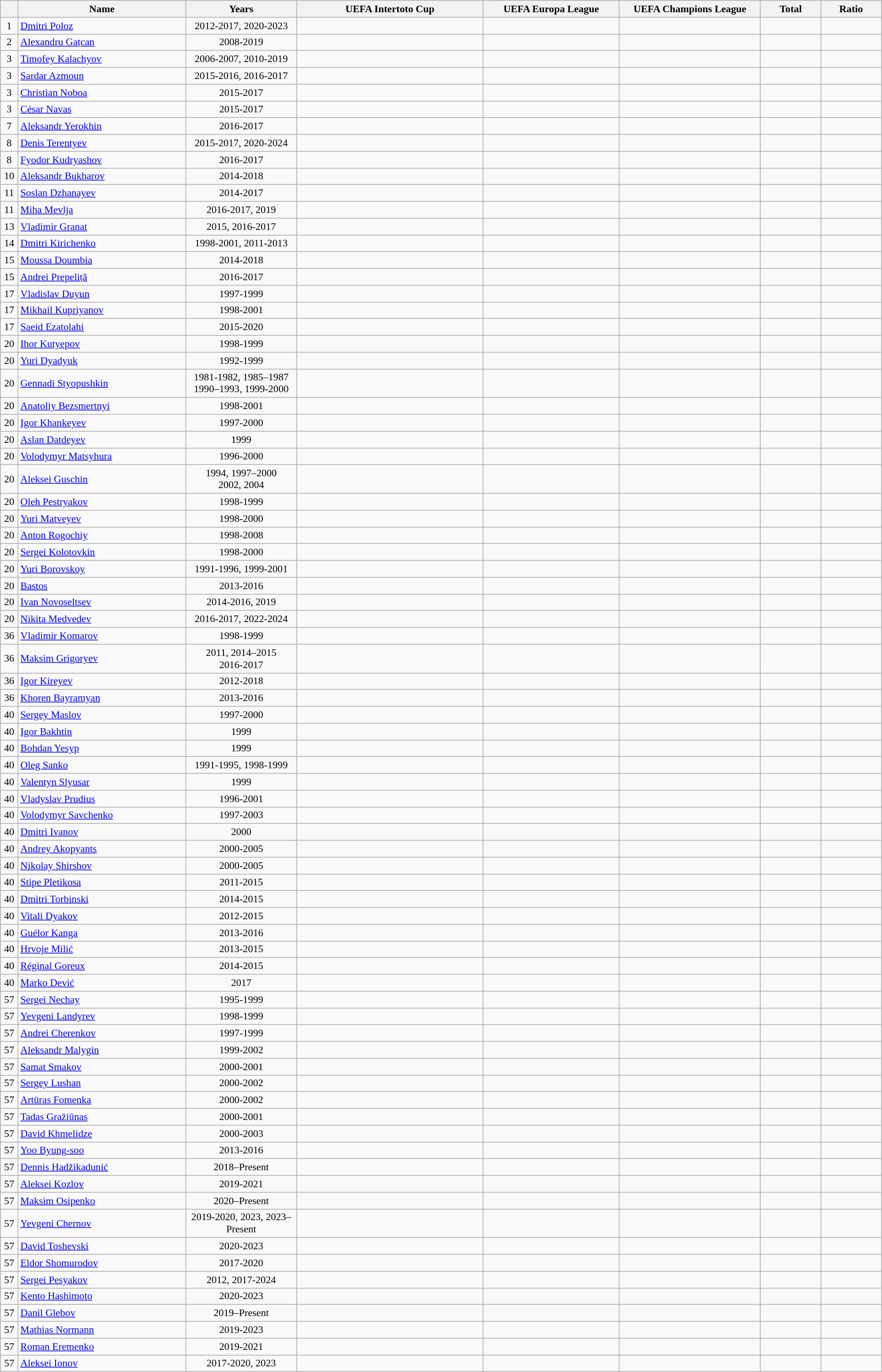<table class="wikitable sortable"  style="text-align:center; font-size:90%; ">
<tr>
<th width=20px></th>
<th width=300px>Name</th>
<th width=200px>Years</th>
<th width=350px>UEFA Intertoto Cup</th>
<th width=250px>UEFA Europa League</th>
<th width=250px>UEFA Champions League</th>
<th width=100px>Total</th>
<th width=100px>Ratio</th>
</tr>
<tr>
<td>1</td>
<td align="left"> <a href='#'>Dmitri Poloz</a></td>
<td>2012-2017, 2020-2023</td>
<td></td>
<td></td>
<td></td>
<td></td>
<td></td>
</tr>
<tr>
<td>2</td>
<td align="left"> <a href='#'>Alexandru Gațcan</a></td>
<td>2008-2019</td>
<td></td>
<td></td>
<td></td>
<td></td>
<td></td>
</tr>
<tr>
<td>3</td>
<td align="left"> <a href='#'>Timofey Kalachyov</a></td>
<td>2006-2007, 2010-2019</td>
<td></td>
<td></td>
<td></td>
<td></td>
<td></td>
</tr>
<tr>
<td>3</td>
<td align="left"> <a href='#'>Sardar Azmoun</a></td>
<td>2015-2016, 2016-2017</td>
<td></td>
<td></td>
<td></td>
<td></td>
<td></td>
</tr>
<tr>
<td>3</td>
<td align="left"> <a href='#'>Christian Noboa</a></td>
<td>2015-2017</td>
<td></td>
<td></td>
<td></td>
<td></td>
<td></td>
</tr>
<tr>
<td>3</td>
<td align="left"> <a href='#'>César Navas</a></td>
<td>2015-2017</td>
<td></td>
<td></td>
<td></td>
<td></td>
<td></td>
</tr>
<tr>
<td>7</td>
<td align="left"> <a href='#'>Aleksandr Yerokhin</a></td>
<td>2016-2017</td>
<td></td>
<td></td>
<td></td>
<td></td>
<td></td>
</tr>
<tr>
<td>8</td>
<td align="left"> <a href='#'>Denis Terentyev</a></td>
<td>2015-2017, 2020-2024</td>
<td></td>
<td></td>
<td></td>
<td></td>
<td></td>
</tr>
<tr>
<td>8</td>
<td align="left"> <a href='#'>Fyodor Kudryashov</a></td>
<td>2016-2017</td>
<td></td>
<td></td>
<td></td>
<td></td>
<td></td>
</tr>
<tr>
<td>10</td>
<td align="left"> <a href='#'>Aleksandr Bukharov</a></td>
<td>2014-2018</td>
<td></td>
<td></td>
<td></td>
<td></td>
<td></td>
</tr>
<tr>
<td>11</td>
<td align="left"> <a href='#'>Soslan Dzhanayev</a></td>
<td>2014-2017</td>
<td></td>
<td></td>
<td></td>
<td></td>
<td></td>
</tr>
<tr>
<td>11</td>
<td align="left"> <a href='#'>Miha Mevlja</a></td>
<td>2016-2017, 2019</td>
<td></td>
<td></td>
<td></td>
<td></td>
<td></td>
</tr>
<tr>
<td>13</td>
<td align="left"> <a href='#'>Vladimir Granat</a></td>
<td>2015, 2016-2017</td>
<td></td>
<td></td>
<td></td>
<td></td>
<td></td>
</tr>
<tr>
<td>14</td>
<td align="left"> <a href='#'>Dmitri Kirichenko</a></td>
<td>1998-2001, 2011-2013</td>
<td></td>
<td></td>
<td></td>
<td></td>
<td></td>
</tr>
<tr>
<td>15</td>
<td align="left"> <a href='#'>Moussa Doumbia</a></td>
<td>2014-2018</td>
<td></td>
<td></td>
<td></td>
<td></td>
<td></td>
</tr>
<tr>
<td>15</td>
<td align="left"> <a href='#'>Andrei Prepeliță</a></td>
<td>2016-2017</td>
<td></td>
<td></td>
<td></td>
<td></td>
<td></td>
</tr>
<tr>
<td>17</td>
<td align="left"> <a href='#'>Vladislav Duyun</a></td>
<td>1997-1999</td>
<td></td>
<td></td>
<td></td>
<td></td>
<td></td>
</tr>
<tr>
<td>17</td>
<td align="left"> <a href='#'>Mikhail Kupriyanov</a></td>
<td>1998-2001</td>
<td></td>
<td></td>
<td></td>
<td></td>
<td></td>
</tr>
<tr>
<td>17</td>
<td align="left"> <a href='#'>Saeid Ezatolahi</a></td>
<td>2015-2020</td>
<td></td>
<td></td>
<td></td>
<td></td>
<td></td>
</tr>
<tr>
<td>20</td>
<td align="left"> <a href='#'>Ihor Kutyepov</a></td>
<td>1998-1999</td>
<td></td>
<td></td>
<td></td>
<td></td>
<td></td>
</tr>
<tr>
<td>20</td>
<td align="left"> <a href='#'>Yuri Dyadyuk</a></td>
<td>1992-1999</td>
<td></td>
<td></td>
<td></td>
<td></td>
<td></td>
</tr>
<tr>
<td>20</td>
<td align="left"> <a href='#'>Gennadi Styopushkin</a></td>
<td>1981-1982, 1985–1987 <br> 1990–1993, 1999-2000</td>
<td></td>
<td></td>
<td></td>
<td></td>
<td></td>
</tr>
<tr>
<td>20</td>
<td align="left"> <a href='#'>Anatoliy Bezsmertnyi</a></td>
<td>1998-2001</td>
<td></td>
<td></td>
<td></td>
<td></td>
<td></td>
</tr>
<tr>
<td>20</td>
<td align="left"> <a href='#'>Igor Khankeyev</a></td>
<td>1997-2000</td>
<td></td>
<td></td>
<td></td>
<td></td>
<td></td>
</tr>
<tr>
<td>20</td>
<td align="left"> <a href='#'>Aslan Datdeyev</a></td>
<td>1999</td>
<td></td>
<td></td>
<td></td>
<td></td>
<td></td>
</tr>
<tr>
<td>20</td>
<td align="left"> <a href='#'>Volodymyr Matsyhura</a></td>
<td>1996-2000</td>
<td></td>
<td></td>
<td></td>
<td></td>
<td></td>
</tr>
<tr>
<td>20</td>
<td align="left"> <a href='#'>Aleksei Guschin</a></td>
<td>1994, 1997–2000 <br> 2002, 2004</td>
<td></td>
<td></td>
<td></td>
<td></td>
<td></td>
</tr>
<tr>
<td>20</td>
<td align="left"> <a href='#'>Oleh Pestryakov</a></td>
<td>1998-1999</td>
<td></td>
<td></td>
<td></td>
<td></td>
<td></td>
</tr>
<tr>
<td>20</td>
<td align="left"> <a href='#'>Yuri Matveyev</a></td>
<td>1998-2000</td>
<td></td>
<td></td>
<td></td>
<td></td>
<td></td>
</tr>
<tr>
<td>20</td>
<td align="left"> <a href='#'>Anton Rogochiy</a></td>
<td>1998-2008</td>
<td></td>
<td></td>
<td></td>
<td></td>
<td></td>
</tr>
<tr>
<td>20</td>
<td align="left"> <a href='#'>Sergei Kolotovkin</a></td>
<td>1998-2000</td>
<td></td>
<td></td>
<td></td>
<td></td>
<td></td>
</tr>
<tr>
<td>20</td>
<td align="left"> <a href='#'>Yuri Borovskoy</a></td>
<td>1991-1996, 1999-2001</td>
<td></td>
<td></td>
<td></td>
<td></td>
<td></td>
</tr>
<tr>
<td>20</td>
<td align="left"> <a href='#'>Bastos</a></td>
<td>2013-2016</td>
<td></td>
<td></td>
<td></td>
<td></td>
<td></td>
</tr>
<tr>
<td>20</td>
<td align="left"> <a href='#'>Ivan Novoseltsev</a></td>
<td>2014-2016, 2019</td>
<td></td>
<td></td>
<td></td>
<td></td>
<td></td>
</tr>
<tr>
<td>20</td>
<td align="left"> <a href='#'>Nikita Medvedev</a></td>
<td>2016-2017, 2022-2024</td>
<td></td>
<td></td>
<td></td>
<td></td>
<td></td>
</tr>
<tr>
<td>36</td>
<td align="left"> <a href='#'>Vladimir Komarov</a></td>
<td>1998-1999</td>
<td></td>
<td></td>
<td></td>
<td></td>
<td></td>
</tr>
<tr>
<td>36</td>
<td align="left"> <a href='#'>Maksim Grigoryev</a></td>
<td>2011, 2014–2015 <br> 2016-2017</td>
<td></td>
<td></td>
<td></td>
<td></td>
<td></td>
</tr>
<tr>
<td>36</td>
<td align="left"> <a href='#'>Igor Kireyev</a></td>
<td>2012-2018</td>
<td></td>
<td></td>
<td></td>
<td></td>
<td></td>
</tr>
<tr>
<td>36</td>
<td align="left"> <a href='#'>Khoren Bayramyan</a></td>
<td>2013-2016</td>
<td></td>
<td></td>
<td></td>
<td></td>
<td></td>
</tr>
<tr>
<td>40</td>
<td align="left"> <a href='#'>Sergey Maslov</a></td>
<td>1997-2000</td>
<td></td>
<td></td>
<td></td>
<td></td>
<td></td>
</tr>
<tr>
<td>40</td>
<td align="left"> <a href='#'>Igor Bakhtin</a></td>
<td>1999</td>
<td></td>
<td></td>
<td></td>
<td></td>
<td></td>
</tr>
<tr>
<td>40</td>
<td align="left"> <a href='#'>Bohdan Yesyp</a></td>
<td>1999</td>
<td></td>
<td></td>
<td></td>
<td></td>
<td></td>
</tr>
<tr>
<td>40</td>
<td align="left"> <a href='#'>Oleg Sanko</a></td>
<td>1991-1995, 1998-1999</td>
<td></td>
<td></td>
<td></td>
<td></td>
<td></td>
</tr>
<tr>
<td>40</td>
<td align="left"> <a href='#'>Valentyn Slyusar</a></td>
<td>1999</td>
<td></td>
<td></td>
<td></td>
<td></td>
<td></td>
</tr>
<tr>
<td>40</td>
<td align="left"> <a href='#'>Vladyslav Prudius</a></td>
<td>1996-2001</td>
<td></td>
<td></td>
<td></td>
<td></td>
<td></td>
</tr>
<tr>
<td>40</td>
<td align="left"> <a href='#'>Volodymyr Savchenko</a></td>
<td>1997-2003</td>
<td></td>
<td></td>
<td></td>
<td></td>
<td></td>
</tr>
<tr>
<td>40</td>
<td align="left"> <a href='#'>Dmitri Ivanov</a></td>
<td>2000</td>
<td></td>
<td></td>
<td></td>
<td></td>
<td></td>
</tr>
<tr>
<td>40</td>
<td align="left"> <a href='#'>Andrey Akopyants</a></td>
<td>2000-2005</td>
<td></td>
<td></td>
<td></td>
<td></td>
<td></td>
</tr>
<tr>
<td>40</td>
<td align="left"> <a href='#'>Nikolay Shirshov</a></td>
<td>2000-2005</td>
<td></td>
<td></td>
<td></td>
<td></td>
<td></td>
</tr>
<tr>
<td>40</td>
<td align="left"> <a href='#'>Stipe Pletikosa</a></td>
<td>2011-2015</td>
<td></td>
<td></td>
<td></td>
<td></td>
<td></td>
</tr>
<tr>
<td>40</td>
<td align="left"> <a href='#'>Dmitri Torbinski</a></td>
<td>2014-2015</td>
<td></td>
<td></td>
<td></td>
<td></td>
<td></td>
</tr>
<tr>
<td>40</td>
<td align="left"> <a href='#'>Vitali Dyakov</a></td>
<td>2012-2015</td>
<td></td>
<td></td>
<td></td>
<td></td>
<td></td>
</tr>
<tr>
<td>40</td>
<td align="left"> <a href='#'>Guélor Kanga</a></td>
<td>2013-2016</td>
<td></td>
<td></td>
<td></td>
<td></td>
<td></td>
</tr>
<tr>
<td>40</td>
<td align="left"> <a href='#'>Hrvoje Milić</a></td>
<td>2013-2015</td>
<td></td>
<td></td>
<td></td>
<td></td>
<td></td>
</tr>
<tr>
<td>40</td>
<td align="left"> <a href='#'>Réginal Goreux</a></td>
<td>2014-2015</td>
<td></td>
<td></td>
<td></td>
<td></td>
<td></td>
</tr>
<tr>
<td>40</td>
<td align="left"> <a href='#'>Marko Dević</a></td>
<td>2017</td>
<td></td>
<td></td>
<td></td>
<td></td>
<td></td>
</tr>
<tr>
<td>57</td>
<td align="left"> <a href='#'>Sergei Nechay</a></td>
<td>1995-1999</td>
<td></td>
<td></td>
<td></td>
<td></td>
<td></td>
</tr>
<tr>
<td>57</td>
<td align="left"> <a href='#'>Yevgeni Landyrev</a></td>
<td>1998-1999</td>
<td></td>
<td></td>
<td></td>
<td></td>
<td></td>
</tr>
<tr>
<td>57</td>
<td align="left"> <a href='#'>Andrei Cherenkov</a></td>
<td>1997-1999</td>
<td></td>
<td></td>
<td></td>
<td></td>
<td></td>
</tr>
<tr>
<td>57</td>
<td align="left"> <a href='#'>Aleksandr Malygin</a></td>
<td>1999-2002</td>
<td></td>
<td></td>
<td></td>
<td></td>
<td></td>
</tr>
<tr>
<td>57</td>
<td align="left"> <a href='#'>Samat Smakov</a></td>
<td>2000-2001</td>
<td></td>
<td></td>
<td></td>
<td></td>
<td></td>
</tr>
<tr>
<td>57</td>
<td align="left"> <a href='#'>Sergey Lushan</a></td>
<td>2000-2002</td>
<td></td>
<td></td>
<td></td>
<td></td>
<td></td>
</tr>
<tr>
<td>57</td>
<td align="left"> <a href='#'>Artūras Fomenka</a></td>
<td>2000-2002</td>
<td></td>
<td></td>
<td></td>
<td></td>
<td></td>
</tr>
<tr>
<td>57</td>
<td align="left"> <a href='#'>Tadas Gražiūnas</a></td>
<td>2000-2001</td>
<td></td>
<td></td>
<td></td>
<td></td>
<td></td>
</tr>
<tr>
<td>57</td>
<td align="left"> <a href='#'>David Khmelidze</a></td>
<td>2000-2003</td>
<td></td>
<td></td>
<td></td>
<td></td>
<td></td>
</tr>
<tr>
<td>57</td>
<td align="left"> <a href='#'>Yoo Byung-soo</a></td>
<td>2013-2016</td>
<td></td>
<td></td>
<td></td>
<td></td>
<td></td>
</tr>
<tr>
<td>57</td>
<td align="left"> <a href='#'>Dennis Hadžikadunić</a></td>
<td>2018–Present</td>
<td></td>
<td></td>
<td></td>
<td></td>
<td></td>
</tr>
<tr>
<td>57</td>
<td align="left"> <a href='#'>Aleksei Kozlov</a></td>
<td>2019-2021</td>
<td></td>
<td></td>
<td></td>
<td></td>
<td></td>
</tr>
<tr>
<td>57</td>
<td align="left"> <a href='#'>Maksim Osipenko</a></td>
<td>2020–Present</td>
<td></td>
<td></td>
<td></td>
<td></td>
<td></td>
</tr>
<tr>
<td>57</td>
<td align="left"> <a href='#'>Yevgeni Chernov</a></td>
<td>2019-2020, 2023, 2023–Present</td>
<td></td>
<td></td>
<td></td>
<td></td>
<td></td>
</tr>
<tr>
<td>57</td>
<td align="left"> <a href='#'>David Toshevski</a></td>
<td>2020-2023</td>
<td></td>
<td></td>
<td></td>
<td></td>
<td></td>
</tr>
<tr>
<td>57</td>
<td align="left"> <a href='#'>Eldor Shomurodov</a></td>
<td>2017-2020</td>
<td></td>
<td></td>
<td></td>
<td></td>
<td></td>
</tr>
<tr>
<td>57</td>
<td align="left"> <a href='#'>Sergei Pesyakov</a></td>
<td>2012, 2017-2024</td>
<td></td>
<td></td>
<td></td>
<td></td>
<td></td>
</tr>
<tr>
<td>57</td>
<td align="left"> <a href='#'>Kento Hashimoto</a></td>
<td>2020-2023</td>
<td></td>
<td></td>
<td></td>
<td></td>
<td></td>
</tr>
<tr>
<td>57</td>
<td align="left"> <a href='#'>Danil Glebov</a></td>
<td>2019–Present</td>
<td></td>
<td></td>
<td></td>
<td></td>
<td></td>
</tr>
<tr>
<td>57</td>
<td align="left"> <a href='#'>Mathias Normann</a></td>
<td>2019-2023</td>
<td></td>
<td></td>
<td></td>
<td></td>
<td></td>
</tr>
<tr>
<td>57</td>
<td align="left"> <a href='#'>Roman Eremenko</a></td>
<td>2019-2021</td>
<td></td>
<td></td>
<td></td>
<td></td>
<td></td>
</tr>
<tr>
<td>57</td>
<td align="left"> <a href='#'>Aleksei Ionov</a></td>
<td>2017-2020, 2023</td>
<td></td>
<td></td>
<td></td>
<td></td>
<td></td>
</tr>
</table>
